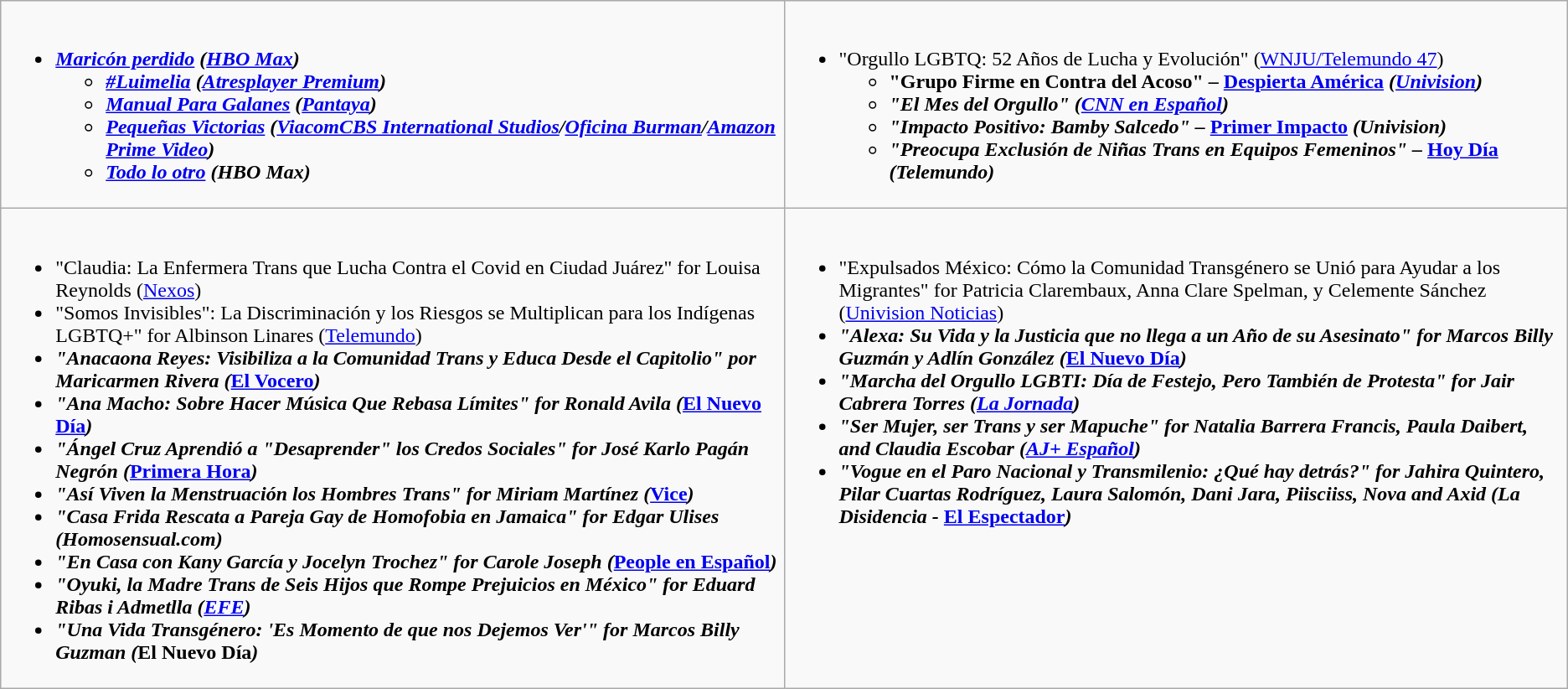<table class=wikitable>
<tr>
<td style="vertical-align:top; width:50%;"><br><ul><li><strong><em><a href='#'>Maricón perdido</a><em> (<a href='#'>HBO Max</a>)<strong><ul><li></em><a href='#'>#Luimelia</a><em> (<a href='#'>Atresplayer Premium</a>)</li><li></em><a href='#'>Manual Para Galanes</a><em> (<a href='#'>Pantaya</a>)</li><li></em><a href='#'>Pequeñas Victorias</a><em> (<a href='#'>ViacomCBS International Studios</a>/<a href='#'>Oficina Burman</a>/<a href='#'>Amazon Prime Video</a>)</li><li></em><a href='#'>Todo lo otro</a><em> (HBO Max)</li></ul></li></ul></td>
<td style="vertical-align:top; width:50%;"><br><ul><li></strong>"Orgullo LGBTQ: 52 Años de Lucha y Evolución" (<a href='#'>WNJU/Telemundo 47</a>)<strong><ul><li>"Grupo Firme en Contra del Acoso" – </em><a href='#'>Despierta América</a><em> (<a href='#'>Univision</a>)</li><li>"El Mes del Orgullo" (<a href='#'>CNN en Español</a>)</li><li>"Impacto Positivo: Bamby Salcedo" – </em><a href='#'>Primer Impacto</a><em> (Univision)</li><li>"Preocupa Exclusión de Niñas Trans en Equipos Femeninos" – </em><a href='#'>Hoy Día</a><em> (Telemundo)</li></ul></li></ul></td>
</tr>
<tr>
<td style="vertical-align:top; width:50%;"><br><ul><li></em></strong>"Claudia: La Enfermera Trans que Lucha Contra el Covid en Ciudad Juárez" for Louisa Reynolds (<a href='#'>Nexos</a>)<strong><em> </li><li></em></strong>"Somos Invisibles": La Discriminación y los Riesgos se Multiplican para los Indígenas LGBTQ+" for Albinson Linares (<a href='#'>Telemundo</a>)<strong><em> </li><li>"Anacaona Reyes: Visibiliza a la Comunidad Trans y Educa Desde el Capitolio" por Maricarmen Rivera (</em><a href='#'>El Vocero</a><em>)</li><li>"Ana Macho: Sobre Hacer Música Que Rebasa Límites" for Ronald Avila (</em><a href='#'>El Nuevo Día</a><em>)</li><li>"Ángel Cruz Aprendió a "Desaprender" los Credos Sociales" for José Karlo Pagán Negrón (</em><a href='#'>Primera Hora</a><em>)</li><li>"Así Viven la Menstruación los Hombres Trans" for Miriam Martínez (</em><a href='#'>Vice</a><em>)</li><li>"Casa Frida Rescata a Pareja Gay de Homofobia en Jamaica" for Edgar Ulises (Homosensual.com)</li><li>"En Casa con Kany García y Jocelyn Trochez" for Carole Joseph (</em><a href='#'>People en Español</a><em>)</li><li>"Oyuki, la Madre Trans de Seis Hijos que Rompe Prejuicios en México" for Eduard Ribas i Admetlla (<a href='#'>EFE</a>)</li><li>"Una Vida Transgénero: 'Es Momento de que nos Dejemos Ver'" for Marcos Billy Guzman (</em>El Nuevo Día<em>)</li></ul></td>
<td style="vertical-align:top; width:50%;"><br><ul><li></em></strong>"Expulsados México: Cómo la Comunidad Transgénero se Unió para Ayudar a los Migrantes" for Patricia Clarembaux, Anna Clare Spelman, y Celemente Sánchez (<a href='#'>Univision Noticias</a>)<strong><em> </li><li>"Alexa: Su Vida y la Justicia que no llega a un Año de su Asesinato" for Marcos Billy Guzmán y Adlín González (</em><a href='#'>El Nuevo Día</a><em>)</li><li>"Marcha del Orgullo LGBTI: Día de Festejo, Pero También de Protesta" for Jair Cabrera Torres (<a href='#'>La Jornada</a>)</li><li>"Ser Mujer, ser Trans y ser Mapuche" for Natalia Barrera Francis, Paula Daibert, and Claudia Escobar (<a href='#'>AJ+ Español</a>)</li><li>"Vogue en el Paro Nacional y Transmilenio: ¿Qué hay detrás?" for Jahira Quintero, Pilar Cuartas Rodríguez, Laura Salomón, Dani Jara, Piisciiss, Nova and Axid  (La Disidencia - </em><a href='#'>El Espectador</a><em>)</li></ul></td>
</tr>
</table>
